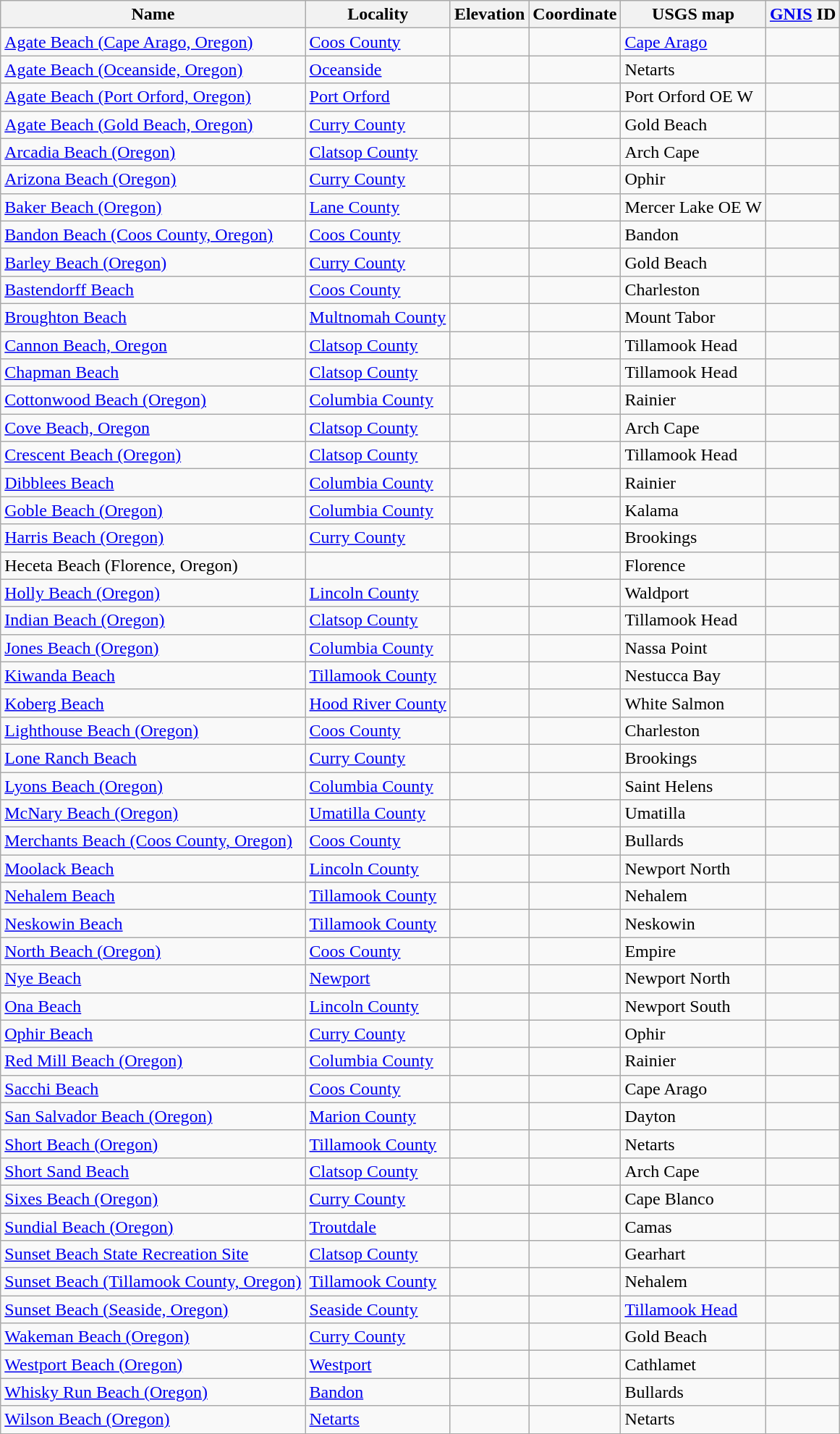<table class="wikitable sortable">
<tr>
<th>Name</th>
<th>Locality</th>
<th>Elevation</th>
<th>Coordinate</th>
<th>USGS map</th>
<th><a href='#'>GNIS</a> ID</th>
</tr>
<tr>
<td><a href='#'>Agate Beach (Cape Arago, Oregon)</a></td>
<td><a href='#'>Coos County</a></td>
<td></td>
<td></td>
<td><a href='#'>Cape Arago</a></td>
<td></td>
</tr>
<tr>
<td><a href='#'>Agate Beach (Oceanside, Oregon)</a></td>
<td><a href='#'>Oceanside</a></td>
<td></td>
<td></td>
<td>Netarts</td>
<td></td>
</tr>
<tr>
<td><a href='#'>Agate Beach (Port Orford, Oregon)</a></td>
<td><a href='#'>Port Orford</a></td>
<td></td>
<td></td>
<td>Port Orford OE W</td>
<td></td>
</tr>
<tr>
<td><a href='#'>Agate Beach (Gold Beach, Oregon)</a></td>
<td><a href='#'>Curry County</a></td>
<td></td>
<td></td>
<td>Gold Beach</td>
<td></td>
</tr>
<tr>
<td><a href='#'>Arcadia Beach (Oregon)</a></td>
<td><a href='#'>Clatsop County</a></td>
<td></td>
<td></td>
<td>Arch Cape</td>
<td></td>
</tr>
<tr>
<td><a href='#'>Arizona Beach (Oregon)</a></td>
<td><a href='#'>Curry County</a></td>
<td></td>
<td></td>
<td>Ophir</td>
<td></td>
</tr>
<tr>
<td><a href='#'>Baker Beach (Oregon)</a></td>
<td><a href='#'>Lane County</a></td>
<td></td>
<td></td>
<td>Mercer Lake OE W</td>
<td></td>
</tr>
<tr>
<td><a href='#'>Bandon Beach (Coos County, Oregon)</a></td>
<td><a href='#'>Coos County</a></td>
<td></td>
<td></td>
<td>Bandon</td>
<td></td>
</tr>
<tr>
<td><a href='#'>Barley Beach (Oregon)</a></td>
<td><a href='#'>Curry County</a></td>
<td></td>
<td></td>
<td>Gold Beach</td>
<td></td>
</tr>
<tr>
<td><a href='#'>Bastendorff Beach</a></td>
<td><a href='#'>Coos County</a></td>
<td></td>
<td></td>
<td>Charleston</td>
<td></td>
</tr>
<tr>
<td><a href='#'>Broughton Beach</a></td>
<td><a href='#'>Multnomah County</a></td>
<td></td>
<td></td>
<td>Mount Tabor</td>
<td></td>
</tr>
<tr>
<td><a href='#'>Cannon Beach, Oregon</a></td>
<td><a href='#'>Clatsop County</a></td>
<td></td>
<td></td>
<td>Tillamook Head</td>
<td></td>
</tr>
<tr>
<td><a href='#'>Chapman Beach</a></td>
<td><a href='#'>Clatsop County</a></td>
<td></td>
<td></td>
<td>Tillamook Head</td>
<td></td>
</tr>
<tr>
<td><a href='#'>Cottonwood Beach (Oregon)</a></td>
<td><a href='#'>Columbia County</a></td>
<td></td>
<td></td>
<td>Rainier</td>
<td></td>
</tr>
<tr>
<td><a href='#'>Cove Beach, Oregon</a></td>
<td><a href='#'>Clatsop County</a></td>
<td></td>
<td></td>
<td>Arch Cape</td>
<td></td>
</tr>
<tr>
<td><a href='#'>Crescent Beach (Oregon)</a></td>
<td><a href='#'>Clatsop County</a></td>
<td></td>
<td></td>
<td>Tillamook Head</td>
<td></td>
</tr>
<tr>
<td><a href='#'>Dibblees Beach</a></td>
<td><a href='#'>Columbia County</a></td>
<td></td>
<td></td>
<td>Rainier</td>
<td></td>
</tr>
<tr>
<td><a href='#'>Goble Beach (Oregon)</a></td>
<td><a href='#'>Columbia County</a></td>
<td></td>
<td></td>
<td>Kalama</td>
<td></td>
</tr>
<tr>
<td><a href='#'>Harris Beach (Oregon)</a></td>
<td><a href='#'>Curry County</a></td>
<td></td>
<td></td>
<td>Brookings</td>
<td></td>
</tr>
<tr>
<td>Heceta Beach (Florence, Oregon)</td>
<td></td>
<td></td>
<td></td>
<td>Florence</td>
</tr>
<tr>
<td><a href='#'>Holly Beach (Oregon)</a></td>
<td><a href='#'>Lincoln County</a></td>
<td></td>
<td></td>
<td>Waldport</td>
<td></td>
</tr>
<tr>
<td><a href='#'>Indian Beach (Oregon)</a></td>
<td><a href='#'>Clatsop County</a></td>
<td></td>
<td></td>
<td>Tillamook Head</td>
<td></td>
</tr>
<tr>
<td><a href='#'>Jones Beach (Oregon)</a></td>
<td><a href='#'>Columbia County</a></td>
<td></td>
<td></td>
<td>Nassa Point</td>
<td></td>
</tr>
<tr>
<td><a href='#'>Kiwanda Beach</a></td>
<td><a href='#'>Tillamook County</a></td>
<td></td>
<td></td>
<td>Nestucca Bay</td>
<td></td>
</tr>
<tr>
<td><a href='#'>Koberg Beach</a></td>
<td><a href='#'>Hood River County</a></td>
<td></td>
<td></td>
<td>White Salmon</td>
<td></td>
</tr>
<tr>
<td><a href='#'>Lighthouse Beach (Oregon)</a></td>
<td><a href='#'>Coos County</a></td>
<td></td>
<td></td>
<td>Charleston</td>
<td></td>
</tr>
<tr>
<td><a href='#'>Lone Ranch Beach</a></td>
<td><a href='#'>Curry County</a></td>
<td></td>
<td></td>
<td>Brookings</td>
<td></td>
</tr>
<tr>
<td><a href='#'>Lyons Beach (Oregon)</a></td>
<td><a href='#'>Columbia County</a></td>
<td></td>
<td></td>
<td>Saint Helens</td>
<td></td>
</tr>
<tr>
<td><a href='#'>McNary Beach (Oregon)</a></td>
<td><a href='#'>Umatilla County</a></td>
<td></td>
<td></td>
<td>Umatilla</td>
<td></td>
</tr>
<tr>
<td><a href='#'>Merchants Beach (Coos County, Oregon)</a></td>
<td><a href='#'>Coos County</a></td>
<td></td>
<td></td>
<td>Bullards</td>
<td></td>
</tr>
<tr>
<td><a href='#'>Moolack Beach</a></td>
<td><a href='#'>Lincoln County</a></td>
<td></td>
<td></td>
<td>Newport North</td>
<td></td>
</tr>
<tr>
<td><a href='#'>Nehalem Beach</a></td>
<td><a href='#'>Tillamook County</a></td>
<td></td>
<td></td>
<td>Nehalem</td>
<td></td>
</tr>
<tr>
<td><a href='#'>Neskowin Beach</a></td>
<td><a href='#'>Tillamook County</a></td>
<td></td>
<td></td>
<td>Neskowin</td>
<td></td>
</tr>
<tr>
<td><a href='#'>North Beach (Oregon)</a></td>
<td><a href='#'>Coos County</a></td>
<td></td>
<td></td>
<td>Empire</td>
<td></td>
</tr>
<tr>
<td><a href='#'>Nye Beach</a></td>
<td><a href='#'>Newport</a></td>
<td></td>
<td></td>
<td>Newport North</td>
<td></td>
</tr>
<tr>
<td><a href='#'>Ona Beach</a></td>
<td><a href='#'>Lincoln County</a></td>
<td></td>
<td></td>
<td>Newport South</td>
<td></td>
</tr>
<tr>
<td><a href='#'>Ophir Beach</a></td>
<td><a href='#'>Curry County</a></td>
<td></td>
<td></td>
<td>Ophir</td>
<td></td>
</tr>
<tr>
<td><a href='#'>Red Mill Beach (Oregon)</a></td>
<td><a href='#'>Columbia County</a></td>
<td></td>
<td></td>
<td>Rainier</td>
<td></td>
</tr>
<tr>
<td><a href='#'>Sacchi Beach</a></td>
<td><a href='#'>Coos County</a></td>
<td></td>
<td></td>
<td>Cape Arago</td>
<td></td>
</tr>
<tr>
<td><a href='#'>San Salvador Beach (Oregon)</a></td>
<td><a href='#'>Marion County</a></td>
<td></td>
<td></td>
<td>Dayton</td>
<td></td>
</tr>
<tr>
<td><a href='#'>Short Beach (Oregon)</a></td>
<td><a href='#'>Tillamook County</a></td>
<td></td>
<td></td>
<td>Netarts</td>
<td></td>
</tr>
<tr>
<td><a href='#'>Short Sand Beach</a></td>
<td><a href='#'>Clatsop County</a></td>
<td></td>
<td></td>
<td>Arch Cape</td>
<td></td>
</tr>
<tr>
<td><a href='#'>Sixes Beach (Oregon)</a></td>
<td><a href='#'>Curry County</a></td>
<td></td>
<td></td>
<td>Cape Blanco</td>
<td></td>
</tr>
<tr>
<td><a href='#'>Sundial Beach (Oregon)</a></td>
<td><a href='#'>Troutdale</a></td>
<td></td>
<td></td>
<td>Camas</td>
<td></td>
</tr>
<tr>
<td><a href='#'>Sunset Beach State Recreation Site</a></td>
<td><a href='#'>Clatsop County</a></td>
<td></td>
<td></td>
<td>Gearhart</td>
<td></td>
</tr>
<tr>
<td><a href='#'>Sunset Beach (Tillamook County, Oregon)</a></td>
<td><a href='#'>Tillamook County</a></td>
<td></td>
<td></td>
<td>Nehalem</td>
<td></td>
</tr>
<tr>
<td><a href='#'>Sunset Beach (Seaside, Oregon)</a></td>
<td><a href='#'>Seaside County</a></td>
<td></td>
<td></td>
<td><a href='#'>Tillamook Head</a></td>
<td></td>
</tr>
<tr>
<td><a href='#'>Wakeman Beach (Oregon)</a></td>
<td><a href='#'>Curry County</a></td>
<td></td>
<td></td>
<td>Gold Beach</td>
<td></td>
</tr>
<tr>
<td><a href='#'>Westport Beach (Oregon)</a></td>
<td><a href='#'>Westport</a></td>
<td></td>
<td></td>
<td>Cathlamet</td>
<td></td>
</tr>
<tr>
<td><a href='#'>Whisky Run Beach (Oregon)</a></td>
<td><a href='#'>Bandon</a></td>
<td></td>
<td></td>
<td>Bullards</td>
<td></td>
</tr>
<tr>
<td><a href='#'>Wilson Beach (Oregon)</a></td>
<td><a href='#'>Netarts</a></td>
<td></td>
<td></td>
<td>Netarts</td>
<td></td>
</tr>
</table>
